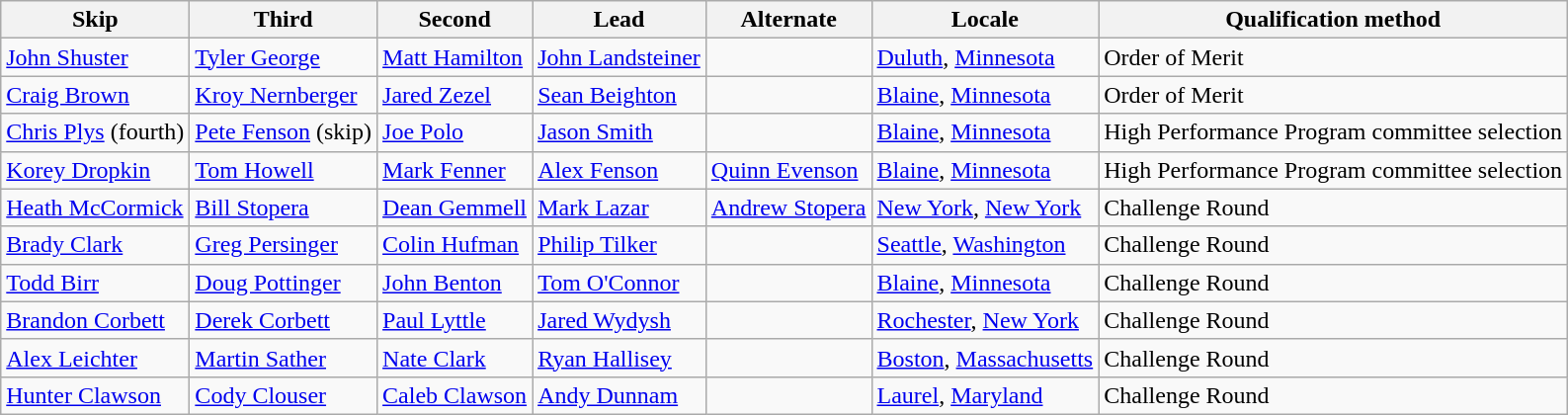<table class="wikitable sortable">
<tr>
<th>Skip</th>
<th>Third</th>
<th>Second</th>
<th>Lead</th>
<th>Alternate</th>
<th>Locale</th>
<th>Qualification method</th>
</tr>
<tr>
<td><a href='#'>John Shuster</a></td>
<td><a href='#'>Tyler George</a></td>
<td><a href='#'>Matt Hamilton</a></td>
<td><a href='#'>John Landsteiner</a></td>
<td></td>
<td><a href='#'>Duluth</a>, <a href='#'>Minnesota</a></td>
<td>Order of Merit</td>
</tr>
<tr>
<td><a href='#'>Craig Brown</a></td>
<td><a href='#'>Kroy Nernberger</a></td>
<td><a href='#'>Jared Zezel</a></td>
<td><a href='#'>Sean Beighton</a></td>
<td></td>
<td><a href='#'>Blaine</a>, <a href='#'>Minnesota</a></td>
<td>Order of Merit</td>
</tr>
<tr>
<td><a href='#'>Chris Plys</a> (fourth)</td>
<td><a href='#'>Pete Fenson</a> (skip)</td>
<td><a href='#'>Joe Polo</a></td>
<td><a href='#'>Jason Smith</a></td>
<td></td>
<td><a href='#'>Blaine</a>, <a href='#'>Minnesota</a></td>
<td>High Performance Program committee selection</td>
</tr>
<tr>
<td><a href='#'>Korey Dropkin</a></td>
<td><a href='#'>Tom Howell</a></td>
<td><a href='#'>Mark Fenner</a></td>
<td><a href='#'>Alex Fenson</a></td>
<td><a href='#'>Quinn Evenson</a></td>
<td><a href='#'>Blaine</a>, <a href='#'>Minnesota</a></td>
<td>High Performance Program committee selection</td>
</tr>
<tr>
<td><a href='#'>Heath McCormick</a></td>
<td><a href='#'>Bill Stopera</a></td>
<td><a href='#'>Dean Gemmell</a></td>
<td><a href='#'>Mark Lazar</a></td>
<td><a href='#'>Andrew Stopera</a></td>
<td><a href='#'>New York</a>, <a href='#'>New York</a></td>
<td>Challenge Round</td>
</tr>
<tr>
<td><a href='#'>Brady Clark</a></td>
<td><a href='#'>Greg Persinger</a></td>
<td><a href='#'>Colin Hufman</a></td>
<td><a href='#'>Philip Tilker</a></td>
<td></td>
<td><a href='#'>Seattle</a>, <a href='#'>Washington</a></td>
<td>Challenge Round</td>
</tr>
<tr>
<td><a href='#'>Todd Birr</a></td>
<td><a href='#'>Doug Pottinger</a></td>
<td><a href='#'>John Benton</a></td>
<td><a href='#'>Tom O'Connor</a></td>
<td></td>
<td><a href='#'>Blaine</a>, <a href='#'>Minnesota</a></td>
<td>Challenge Round</td>
</tr>
<tr>
<td><a href='#'>Brandon Corbett</a></td>
<td><a href='#'>Derek Corbett</a></td>
<td><a href='#'>Paul Lyttle</a></td>
<td><a href='#'>Jared Wydysh</a></td>
<td></td>
<td><a href='#'>Rochester</a>, <a href='#'>New York</a></td>
<td>Challenge Round</td>
</tr>
<tr>
<td><a href='#'>Alex Leichter</a></td>
<td><a href='#'>Martin Sather</a></td>
<td><a href='#'>Nate Clark</a></td>
<td><a href='#'>Ryan Hallisey</a></td>
<td></td>
<td><a href='#'>Boston</a>, <a href='#'>Massachusetts</a></td>
<td>Challenge Round</td>
</tr>
<tr>
<td><a href='#'>Hunter Clawson</a></td>
<td><a href='#'>Cody Clouser</a></td>
<td><a href='#'>Caleb Clawson</a></td>
<td><a href='#'>Andy Dunnam</a></td>
<td></td>
<td><a href='#'>Laurel</a>, <a href='#'>Maryland</a></td>
<td>Challenge Round</td>
</tr>
</table>
